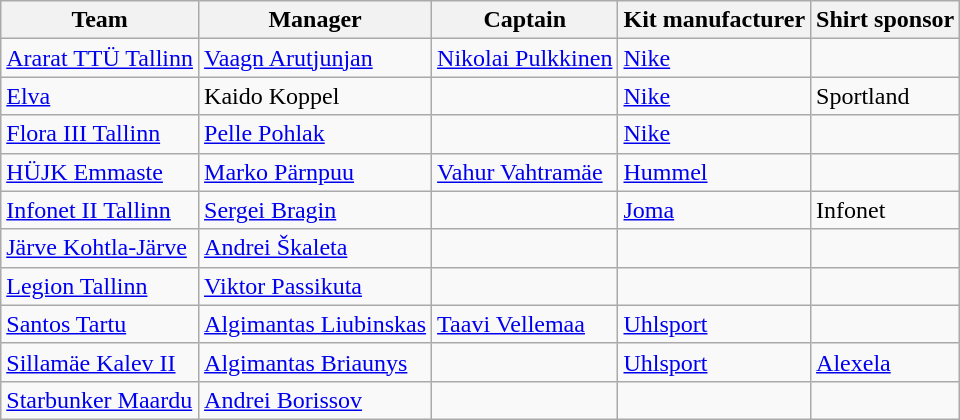<table class="wikitable sortable" style="text-align: left;">
<tr>
<th>Team</th>
<th>Manager</th>
<th>Captain</th>
<th>Kit manufacturer</th>
<th>Shirt sponsor</th>
</tr>
<tr>
<td><a href='#'>Ararat TTÜ Tallinn</a></td>
<td> <a href='#'>Vaagn Arutjunjan</a></td>
<td> <a href='#'>Nikolai Pulkkinen</a></td>
<td><a href='#'>Nike</a></td>
<td></td>
</tr>
<tr>
<td><a href='#'>Elva</a></td>
<td> Kaido Koppel</td>
<td></td>
<td><a href='#'>Nike</a></td>
<td>Sportland</td>
</tr>
<tr>
<td><a href='#'>Flora III Tallinn</a></td>
<td> <a href='#'>Pelle Pohlak</a></td>
<td></td>
<td><a href='#'>Nike</a></td>
<td></td>
</tr>
<tr>
<td><a href='#'>HÜJK Emmaste</a></td>
<td> <a href='#'>Marko Pärnpuu</a></td>
<td> <a href='#'>Vahur Vahtramäe</a></td>
<td><a href='#'>Hummel</a></td>
<td></td>
</tr>
<tr>
<td><a href='#'>Infonet II Tallinn</a></td>
<td> <a href='#'>Sergei Bragin</a></td>
<td></td>
<td><a href='#'>Joma</a></td>
<td>Infonet</td>
</tr>
<tr>
<td><a href='#'>Järve Kohtla-Järve</a></td>
<td> <a href='#'>Andrei Škaleta</a></td>
<td></td>
<td></td>
<td></td>
</tr>
<tr>
<td><a href='#'>Legion Tallinn</a></td>
<td> <a href='#'>Viktor Passikuta</a></td>
<td></td>
<td></td>
<td></td>
</tr>
<tr>
<td><a href='#'>Santos Tartu</a></td>
<td> <a href='#'>Algimantas Liubinskas</a></td>
<td> <a href='#'>Taavi Vellemaa</a></td>
<td><a href='#'>Uhlsport</a></td>
<td></td>
</tr>
<tr>
<td><a href='#'>Sillamäe Kalev II</a></td>
<td> <a href='#'>Algimantas Briaunys</a></td>
<td></td>
<td><a href='#'>Uhlsport</a></td>
<td><a href='#'>Alexela</a></td>
</tr>
<tr>
<td><a href='#'>Starbunker Maardu</a></td>
<td> <a href='#'>Andrei Borissov</a></td>
<td></td>
<td></td>
<td></td>
</tr>
</table>
